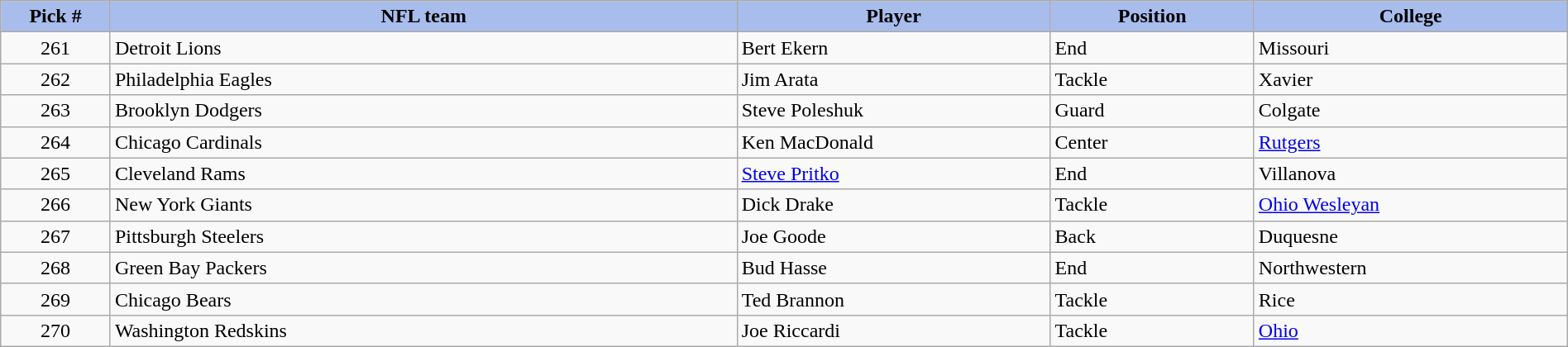<table class="wikitable sortable sortable" style="width: 100%">
<tr>
<th style="background:#A8BDEC;" width=7%>Pick #</th>
<th width=40% style="background:#A8BDEC;">NFL team</th>
<th width=20% style="background:#A8BDEC;">Player</th>
<th width=13% style="background:#A8BDEC;">Position</th>
<th style="background:#A8BDEC;">College</th>
</tr>
<tr>
<td align=center>261</td>
<td>Detroit Lions</td>
<td>Bert Ekern</td>
<td>End</td>
<td>Missouri</td>
</tr>
<tr>
<td align=center>262</td>
<td>Philadelphia Eagles</td>
<td>Jim Arata</td>
<td>Tackle</td>
<td>Xavier</td>
</tr>
<tr>
<td align=center>263</td>
<td>Brooklyn Dodgers</td>
<td>Steve Poleshuk</td>
<td>Guard</td>
<td>Colgate</td>
</tr>
<tr>
<td align=center>264</td>
<td>Chicago Cardinals</td>
<td>Ken MacDonald</td>
<td>Center</td>
<td><a href='#'>Rutgers</a></td>
</tr>
<tr>
<td align=center>265</td>
<td>Cleveland Rams</td>
<td><a href='#'>Steve Pritko</a></td>
<td>End</td>
<td>Villanova</td>
</tr>
<tr>
<td align=center>266</td>
<td>New York Giants</td>
<td>Dick Drake</td>
<td>Tackle</td>
<td><a href='#'>Ohio Wesleyan</a></td>
</tr>
<tr>
<td align=center>267</td>
<td>Pittsburgh Steelers</td>
<td>Joe Goode</td>
<td>Back</td>
<td>Duquesne</td>
</tr>
<tr>
<td align=center>268</td>
<td>Green Bay Packers</td>
<td>Bud Hasse</td>
<td>End</td>
<td>Northwestern</td>
</tr>
<tr>
<td align=center>269</td>
<td>Chicago Bears</td>
<td>Ted Brannon</td>
<td>Tackle</td>
<td>Rice</td>
</tr>
<tr>
<td align=center>270</td>
<td>Washington Redskins</td>
<td>Joe Riccardi</td>
<td>Tackle</td>
<td><a href='#'>Ohio</a></td>
</tr>
</table>
